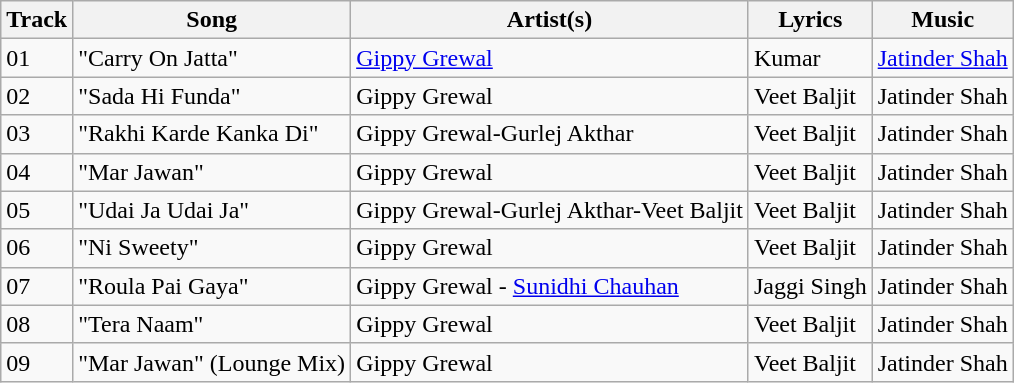<table class="wikitable">
<tr>
<th>Track</th>
<th>Song</th>
<th>Artist(s)</th>
<th>Lyrics</th>
<th>Music</th>
</tr>
<tr>
<td>01</td>
<td>"Carry On Jatta"</td>
<td><a href='#'>Gippy Grewal</a></td>
<td>Kumar</td>
<td><a href='#'>Jatinder Shah</a></td>
</tr>
<tr>
<td>02</td>
<td>"Sada Hi Funda"</td>
<td>Gippy Grewal</td>
<td>Veet Baljit</td>
<td>Jatinder Shah</td>
</tr>
<tr>
<td>03</td>
<td>"Rakhi Karde Kanka Di"</td>
<td>Gippy Grewal-Gurlej Akthar</td>
<td>Veet Baljit</td>
<td>Jatinder Shah</td>
</tr>
<tr>
<td>04</td>
<td>"Mar Jawan"</td>
<td>Gippy Grewal</td>
<td>Veet Baljit</td>
<td>Jatinder Shah</td>
</tr>
<tr>
<td>05</td>
<td>"Udai Ja Udai Ja"</td>
<td>Gippy Grewal-Gurlej Akthar-Veet Baljit</td>
<td>Veet Baljit</td>
<td>Jatinder Shah</td>
</tr>
<tr>
<td>06</td>
<td>"Ni Sweety"</td>
<td>Gippy Grewal</td>
<td>Veet Baljit</td>
<td>Jatinder Shah</td>
</tr>
<tr>
<td>07</td>
<td>"Roula Pai Gaya"</td>
<td>Gippy Grewal - <a href='#'>Sunidhi Chauhan</a></td>
<td>Jaggi Singh</td>
<td>Jatinder Shah</td>
</tr>
<tr>
<td>08</td>
<td>"Tera Naam"</td>
<td>Gippy Grewal</td>
<td>Veet Baljit</td>
<td>Jatinder Shah</td>
</tr>
<tr>
<td>09</td>
<td>"Mar Jawan" (Lounge Mix)</td>
<td>Gippy Grewal</td>
<td>Veet Baljit</td>
<td>Jatinder Shah</td>
</tr>
</table>
